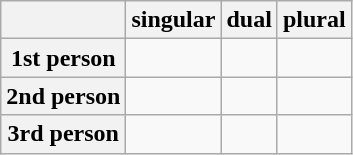<table class="wikitable">
<tr>
<th></th>
<th>singular</th>
<th>dual</th>
<th>plural</th>
</tr>
<tr>
<th>1st person</th>
<td></td>
<td></td>
<td></td>
</tr>
<tr>
<th>2nd person</th>
<td></td>
<td></td>
<td></td>
</tr>
<tr>
<th>3rd person</th>
<td></td>
<td></td>
<td></td>
</tr>
</table>
